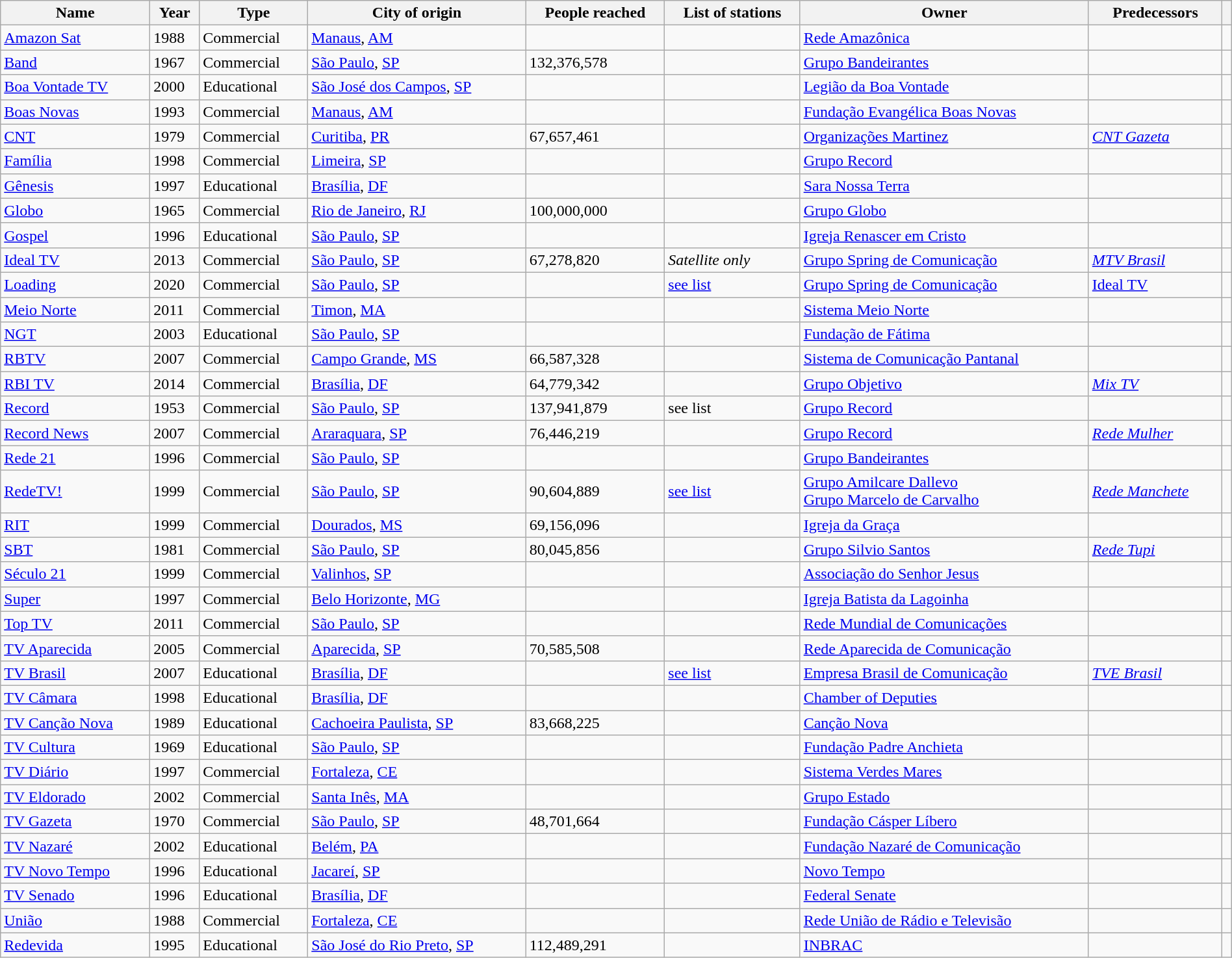<table class="wikitable sortable" style="width: 100%;">
<tr>
<th>Name</th>
<th>Year </th>
<th>Type</th>
<th>City of origin</th>
<th data-sort-type="number">People reached</th>
<th class="unsortable">List of stations</th>
<th>Owner</th>
<th>Predecessors</th>
<th></th>
</tr>
<tr>
<td><a href='#'>Amazon Sat</a></td>
<td>1988</td>
<td>Commercial</td>
<td><a href='#'>Manaus</a>, <a href='#'>AM</a></td>
<td></td>
<td></td>
<td><a href='#'>Rede Amazônica</a></td>
<td></td>
<td></td>
</tr>
<tr>
<td><a href='#'>Band</a></td>
<td>1967</td>
<td>Commercial</td>
<td><a href='#'>São Paulo</a>, <a href='#'>SP</a></td>
<td>132,376,578</td>
<td></td>
<td><a href='#'>Grupo Bandeirantes</a></td>
<td></td>
<td></td>
</tr>
<tr>
<td><a href='#'>Boa Vontade TV</a></td>
<td>2000</td>
<td>Educational</td>
<td><a href='#'>São José dos Campos</a>, <a href='#'>SP</a></td>
<td></td>
<td></td>
<td><a href='#'>Legião da Boa Vontade</a></td>
<td></td>
<td></td>
</tr>
<tr>
<td><a href='#'>Boas Novas</a></td>
<td>1993</td>
<td>Commercial</td>
<td><a href='#'>Manaus</a>, <a href='#'>AM</a></td>
<td></td>
<td></td>
<td><a href='#'>Fundação Evangélica Boas Novas</a></td>
<td></td>
<td></td>
</tr>
<tr>
<td><a href='#'>CNT</a></td>
<td>1979</td>
<td>Commercial</td>
<td><a href='#'>Curitiba</a>, <a href='#'>PR</a></td>
<td>67,657,461</td>
<td></td>
<td><a href='#'>Organizações Martinez</a></td>
<td><em><a href='#'>CNT Gazeta</a></em></td>
<td></td>
</tr>
<tr>
<td data-sort-value="Familia"><a href='#'>Família</a></td>
<td>1998</td>
<td>Commercial</td>
<td><a href='#'>Limeira</a>, <a href='#'>SP</a></td>
<td></td>
<td></td>
<td><a href='#'>Grupo Record</a></td>
<td></td>
<td></td>
</tr>
<tr>
<td data-sort-value="Genesis"><a href='#'>Gênesis</a></td>
<td>1997</td>
<td>Educational</td>
<td><a href='#'>Brasília</a>, <a href='#'>DF</a></td>
<td></td>
<td></td>
<td><a href='#'>Sara Nossa Terra</a></td>
<td></td>
<td></td>
</tr>
<tr>
<td><a href='#'>Globo</a></td>
<td>1965</td>
<td>Commercial</td>
<td><a href='#'>Rio de Janeiro</a>, <a href='#'>RJ</a></td>
<td>100,000,000</td>
<td></td>
<td><a href='#'>Grupo Globo</a></td>
<td></td>
<td></td>
</tr>
<tr>
<td><a href='#'>Gospel</a></td>
<td>1996</td>
<td>Educational</td>
<td><a href='#'>São Paulo</a>, <a href='#'>SP</a></td>
<td></td>
<td></td>
<td><a href='#'>Igreja Renascer em Cristo</a></td>
<td></td>
<td></td>
</tr>
<tr>
<td><a href='#'>Ideal TV</a></td>
<td>2013</td>
<td>Commercial</td>
<td><a href='#'>São Paulo</a>, <a href='#'>SP</a></td>
<td>67,278,820</td>
<td><em>Satellite only</em></td>
<td><a href='#'>Grupo Spring de Comunicação</a></td>
<td><em><a href='#'>MTV Brasil</a></em></td>
<td><br></td>
</tr>
<tr>
<td><a href='#'>Loading</a></td>
<td>2020</td>
<td>Commercial</td>
<td><a href='#'>São Paulo</a>, <a href='#'>SP</a></td>
<td></td>
<td><a href='#'>see list</a></td>
<td><a href='#'>Grupo Spring de Comunicação</a></td>
<td><a href='#'>Ideal TV</a></td>
<td></td>
</tr>
<tr>
<td><a href='#'>Meio Norte</a></td>
<td>2011</td>
<td>Commercial</td>
<td><a href='#'>Timon</a>, <a href='#'>MA</a></td>
<td></td>
<td></td>
<td><a href='#'>Sistema Meio Norte</a></td>
<td></td>
<td><br></td>
</tr>
<tr>
<td><a href='#'>NGT</a></td>
<td>2003</td>
<td>Educational</td>
<td><a href='#'>São Paulo</a>, <a href='#'>SP</a></td>
<td></td>
<td></td>
<td><a href='#'>Fundação de Fátima</a></td>
<td></td>
<td></td>
</tr>
<tr>
<td><a href='#'>RBTV</a></td>
<td>2007</td>
<td>Commercial</td>
<td><a href='#'>Campo Grande</a>, <a href='#'>MS</a></td>
<td>66,587,328</td>
<td></td>
<td><a href='#'>Sistema de Comunicação Pantanal</a></td>
<td></td>
<td></td>
</tr>
<tr>
<td><a href='#'>RBI TV</a></td>
<td>2014</td>
<td>Commercial</td>
<td><a href='#'>Brasília</a>, <a href='#'>DF</a></td>
<td>64,779,342</td>
<td></td>
<td><a href='#'>Grupo Objetivo</a></td>
<td><em><a href='#'>Mix TV</a></em></td>
<td></td>
</tr>
<tr>
<td><a href='#'>Record</a></td>
<td>1953</td>
<td>Commercial</td>
<td><a href='#'>São Paulo</a>, <a href='#'>SP</a></td>
<td>137,941,879</td>
<td>see list</td>
<td><a href='#'>Grupo Record</a></td>
<td></td>
<td></td>
</tr>
<tr>
<td><a href='#'>Record News</a></td>
<td>2007</td>
<td>Commercial</td>
<td><a href='#'>Araraquara</a>, <a href='#'>SP</a></td>
<td>76,446,219</td>
<td></td>
<td><a href='#'>Grupo Record</a></td>
<td><em><a href='#'>Rede Mulher</a></em></td>
<td></td>
</tr>
<tr>
<td><a href='#'>Rede 21</a></td>
<td>1996</td>
<td>Commercial</td>
<td><a href='#'>São Paulo</a>, <a href='#'>SP</a></td>
<td></td>
<td></td>
<td><a href='#'>Grupo Bandeirantes</a></td>
<td></td>
<td></td>
</tr>
<tr>
<td><a href='#'>RedeTV!</a></td>
<td>1999</td>
<td>Commercial</td>
<td><a href='#'>São Paulo</a>, <a href='#'>SP</a></td>
<td>90,604,889</td>
<td><a href='#'>see list</a></td>
<td><a href='#'>Grupo Amilcare Dallevo</a><br><a href='#'>Grupo Marcelo de Carvalho</a></td>
<td><em><a href='#'>Rede Manchete</a></em></td>
<td></td>
</tr>
<tr>
<td><a href='#'>RIT</a></td>
<td>1999</td>
<td>Commercial</td>
<td><a href='#'>Dourados</a>, <a href='#'>MS</a></td>
<td>69,156,096</td>
<td></td>
<td><a href='#'>Igreja da Graça</a></td>
<td></td>
<td></td>
</tr>
<tr>
<td><a href='#'>SBT</a></td>
<td>1981</td>
<td>Commercial</td>
<td><a href='#'>São Paulo</a>, <a href='#'>SP</a></td>
<td>80,045,856</td>
<td></td>
<td><a href='#'>Grupo Silvio Santos</a></td>
<td><em><a href='#'>Rede Tupi</a></em></td>
<td></td>
</tr>
<tr>
<td data-sort-value="Seculo 21"><a href='#'>Século 21</a></td>
<td>1999</td>
<td>Commercial</td>
<td><a href='#'>Valinhos</a>, <a href='#'>SP</a></td>
<td></td>
<td></td>
<td><a href='#'>Associação do Senhor Jesus</a></td>
<td></td>
<td></td>
</tr>
<tr>
<td><a href='#'>Super</a></td>
<td>1997</td>
<td>Commercial</td>
<td><a href='#'>Belo Horizonte</a>, <a href='#'>MG</a></td>
<td></td>
<td></td>
<td><a href='#'>Igreja Batista da Lagoinha</a></td>
<td></td>
<td></td>
</tr>
<tr>
<td><a href='#'>Top TV</a></td>
<td>2011</td>
<td>Commercial</td>
<td><a href='#'>São Paulo</a>, <a href='#'>SP</a></td>
<td></td>
<td></td>
<td><a href='#'>Rede Mundial de Comunicações</a></td>
<td></td>
<td></td>
</tr>
<tr>
<td><a href='#'>TV Aparecida</a></td>
<td>2005</td>
<td>Commercial</td>
<td><a href='#'>Aparecida</a>, <a href='#'>SP</a></td>
<td>70,585,508</td>
<td></td>
<td><a href='#'>Rede Aparecida de Comunicação</a></td>
<td></td>
<td></td>
</tr>
<tr>
<td><a href='#'>TV Brasil</a></td>
<td>2007</td>
<td>Educational</td>
<td><a href='#'>Brasília</a>, <a href='#'>DF</a></td>
<td></td>
<td><a href='#'>see list</a></td>
<td><a href='#'>Empresa Brasil de Comunicação</a></td>
<td><em><a href='#'>TVE Brasil</a></em></td>
<td></td>
</tr>
<tr>
<td data-sort-value="TV Camara"><a href='#'>TV Câmara</a></td>
<td>1998</td>
<td>Educational</td>
<td><a href='#'>Brasília</a>, <a href='#'>DF</a></td>
<td></td>
<td></td>
<td><a href='#'>Chamber of Deputies</a></td>
<td></td>
<td></td>
</tr>
<tr>
<td data-sort-value="TV Cancao Nova"><a href='#'>TV Canção Nova</a></td>
<td>1989</td>
<td>Educational</td>
<td><a href='#'>Cachoeira Paulista</a>, <a href='#'>SP</a></td>
<td>83,668,225</td>
<td></td>
<td><a href='#'>Canção Nova</a></td>
<td></td>
<td></td>
</tr>
<tr>
<td><a href='#'>TV Cultura</a></td>
<td>1969</td>
<td>Educational</td>
<td><a href='#'>São Paulo</a>, <a href='#'>SP</a></td>
<td></td>
<td></td>
<td><a href='#'>Fundação Padre Anchieta</a></td>
<td></td>
<td></td>
</tr>
<tr>
<td data-sort-value="TV Diario"><a href='#'>TV Diário</a></td>
<td>1997</td>
<td>Commercial</td>
<td><a href='#'>Fortaleza</a>, <a href='#'>CE</a></td>
<td></td>
<td></td>
<td><a href='#'>Sistema Verdes Mares</a></td>
<td></td>
<td></td>
</tr>
<tr>
<td><a href='#'>TV Eldorado</a></td>
<td>2002</td>
<td>Commercial</td>
<td><a href='#'>Santa Inês</a>, <a href='#'>MA</a></td>
<td></td>
<td></td>
<td><a href='#'>Grupo Estado</a></td>
<td></td>
<td></td>
</tr>
<tr>
<td><a href='#'>TV Gazeta</a></td>
<td>1970</td>
<td>Commercial</td>
<td><a href='#'>São Paulo</a>, <a href='#'>SP</a></td>
<td>48,701,664</td>
<td></td>
<td><a href='#'>Fundação Cásper Líbero</a></td>
<td></td>
<td></td>
</tr>
<tr>
<td data-sort-value="TV Nazare"><a href='#'>TV Nazaré</a></td>
<td>2002</td>
<td>Educational</td>
<td><a href='#'>Belém</a>, <a href='#'>PA</a></td>
<td></td>
<td></td>
<td><a href='#'>Fundação Nazaré de Comunicação</a></td>
<td></td>
<td></td>
</tr>
<tr>
<td><a href='#'>TV Novo Tempo</a></td>
<td>1996</td>
<td>Educational</td>
<td><a href='#'>Jacareí</a>, <a href='#'>SP</a></td>
<td></td>
<td></td>
<td><a href='#'>Novo Tempo</a></td>
<td></td>
<td></td>
</tr>
<tr>
<td><a href='#'>TV Senado</a></td>
<td>1996</td>
<td>Educational</td>
<td><a href='#'>Brasília</a>, <a href='#'>DF</a></td>
<td></td>
<td></td>
<td><a href='#'>Federal Senate</a></td>
<td></td>
<td></td>
</tr>
<tr>
<td data-sort-value="Uniao"><a href='#'>União</a></td>
<td>1988</td>
<td>Commercial</td>
<td><a href='#'>Fortaleza</a>, <a href='#'>CE</a></td>
<td></td>
<td></td>
<td><a href='#'>Rede União de Rádio e Televisão</a></td>
<td></td>
<td></td>
</tr>
<tr>
<td><a href='#'>Redevida</a></td>
<td>1995</td>
<td>Educational</td>
<td><a href='#'>São José do Rio Preto</a>, <a href='#'>SP</a></td>
<td>112,489,291</td>
<td></td>
<td><a href='#'>INBRAC</a></td>
<td></td>
<td><br></td>
</tr>
</table>
